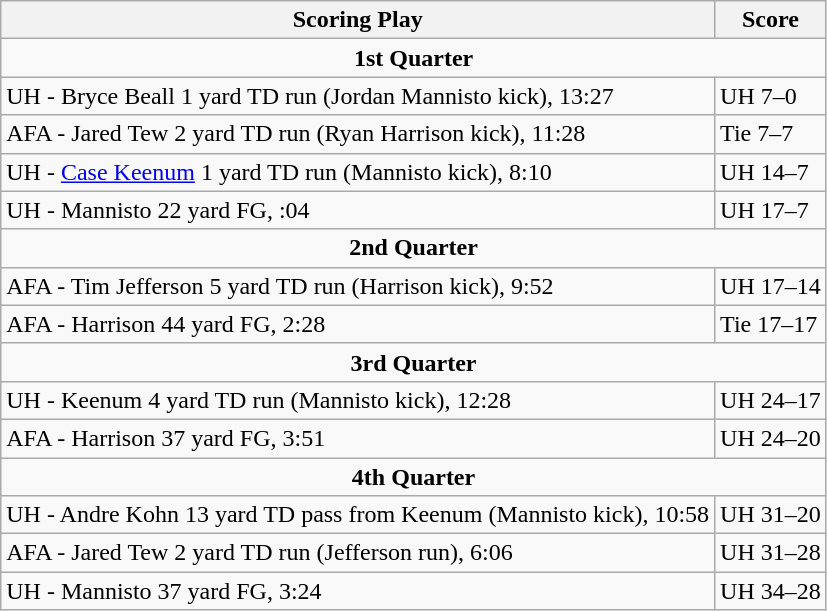<table class="wikitable">
<tr>
<th>Scoring Play</th>
<th>Score</th>
</tr>
<tr>
<td colspan="4" style="text-align:center;"><strong>1st Quarter</strong></td>
</tr>
<tr>
<td>UH - Bryce Beall 1 yard TD run (Jordan Mannisto kick), 13:27</td>
<td>UH 7–0</td>
</tr>
<tr>
<td>AFA - Jared Tew 2 yard TD run (Ryan Harrison kick), 11:28</td>
<td>Tie 7–7</td>
</tr>
<tr>
<td>UH - <a href='#'>Case Keenum</a> 1 yard TD run (Mannisto kick), 8:10</td>
<td>UH 14–7</td>
</tr>
<tr>
<td>UH - Mannisto 22 yard FG, :04</td>
<td>UH 17–7</td>
</tr>
<tr>
<td colspan="4" style="text-align:center;"><strong>2nd Quarter</strong></td>
</tr>
<tr>
<td>AFA - Tim Jefferson 5 yard TD run (Harrison kick), 9:52</td>
<td>UH 17–14</td>
</tr>
<tr>
<td>AFA - Harrison 44 yard FG, 2:28</td>
<td>Tie 17–17</td>
</tr>
<tr>
<td colspan="4" style="text-align:center;"><strong>3rd Quarter</strong></td>
</tr>
<tr>
<td>UH - Keenum 4 yard TD run (Mannisto kick), 12:28</td>
<td>UH 24–17</td>
</tr>
<tr>
<td>AFA - Harrison 37 yard FG, 3:51</td>
<td>UH 24–20</td>
</tr>
<tr>
<td colspan="4" style="text-align:center;"><strong>4th Quarter</strong></td>
</tr>
<tr>
<td>UH - Andre Kohn 13 yard TD pass from Keenum (Mannisto kick), 10:58</td>
<td>UH 31–20</td>
</tr>
<tr>
<td>AFA - Jared Tew 2 yard TD run (Jefferson run), 6:06</td>
<td>UH 31–28</td>
</tr>
<tr>
<td>UH - Mannisto 37 yard FG, 3:24</td>
<td>UH 34–28</td>
</tr>
</table>
